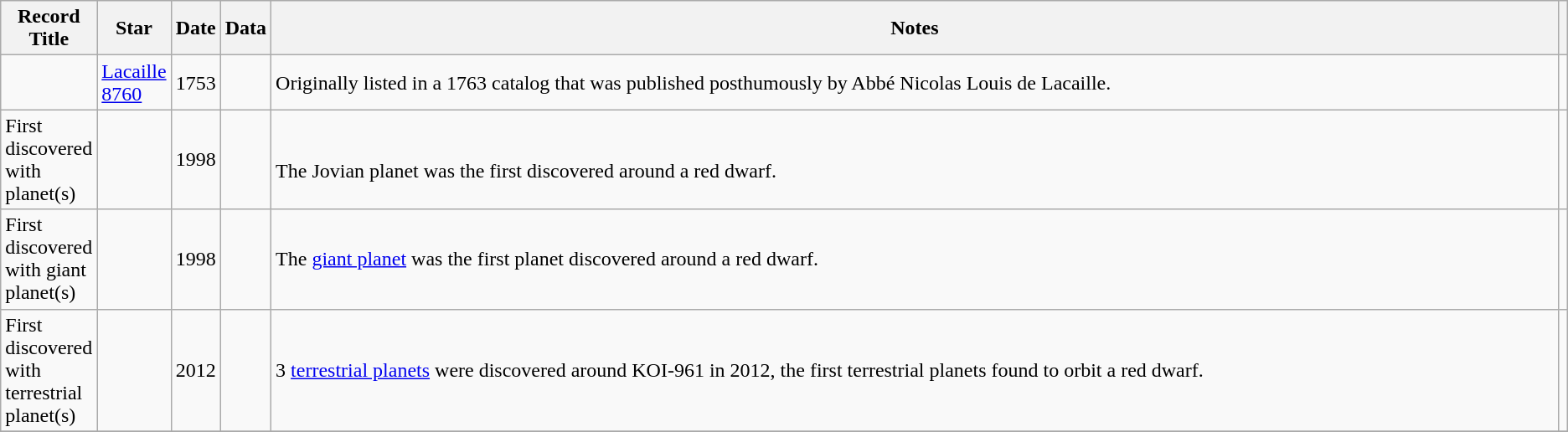<table class="wikitable sortable">
<tr>
<th>Record Title</th>
<th>Star</th>
<th>Date</th>
<th>Data</th>
<th width=100%>Notes</th>
<th></th>
</tr>
<tr>
<td></td>
<td><a href='#'>Lacaille 8760</a></td>
<td>1753</td>
<td></td>
<td>Originally listed in a 1763 catalog that was published posthumously by Abbé Nicolas Louis de Lacaille.<br></td>
<td></td>
</tr>
<tr>
<td>First discovered with planet(s)</td>
<td></td>
<td>1998</td>
<td></td>
<td><br>The Jovian planet was the first discovered around a red dwarf.</td>
<td></td>
</tr>
<tr>
<td>First discovered with giant planet(s)</td>
<td></td>
<td>1998</td>
<td></td>
<td>The <a href='#'>giant planet</a> was the first planet discovered around a red dwarf.</td>
<td></td>
</tr>
<tr>
<td>First discovered with terrestrial planet(s)</td>
<td></td>
<td>2012</td>
<td></td>
<td>3 <a href='#'>terrestrial planets</a> were discovered around KOI-961 in 2012, the first terrestrial planets found to orbit a red dwarf.</td>
<td></td>
</tr>
<tr>
</tr>
</table>
